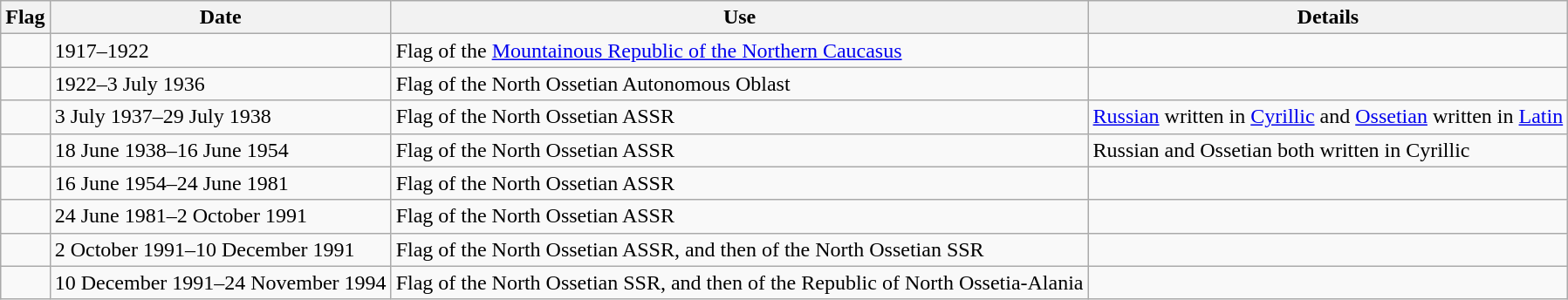<table class="wikitable">
<tr>
<th>Flag</th>
<th>Date</th>
<th>Use</th>
<th>Details</th>
</tr>
<tr>
<td></td>
<td>1917–1922</td>
<td>Flag of the <a href='#'>Mountainous Republic of the Northern Caucasus</a></td>
<td></td>
</tr>
<tr>
<td></td>
<td>1922–3 July 1936</td>
<td>Flag of the North Ossetian Autonomous Oblast</td>
<td></td>
</tr>
<tr>
<td></td>
<td>3 July 1937–29 July 1938</td>
<td>Flag of the North Ossetian ASSR</td>
<td><a href='#'>Russian</a> written in <a href='#'>Cyrillic</a> and <a href='#'>Ossetian</a> written in <a href='#'>Latin</a></td>
</tr>
<tr>
<td></td>
<td>18 June 1938–16 June 1954</td>
<td>Flag of the North Ossetian ASSR</td>
<td>Russian and Ossetian both written in Cyrillic</td>
</tr>
<tr>
<td></td>
<td>16 June 1954–24 June 1981</td>
<td>Flag of the North Ossetian ASSR</td>
<td></td>
</tr>
<tr>
<td></td>
<td>24 June 1981–2 October 1991</td>
<td>Flag of the North Ossetian ASSR</td>
<td></td>
</tr>
<tr>
<td></td>
<td>2 October 1991–10 December 1991</td>
<td>Flag of the North Ossetian ASSR, and then of the North Ossetian SSR</td>
<td></td>
</tr>
<tr>
<td></td>
<td>10 December 1991–24 November 1994</td>
<td>Flag of the North Ossetian SSR, and then of the Republic of North Ossetia-Alania</td>
<td></td>
</tr>
</table>
